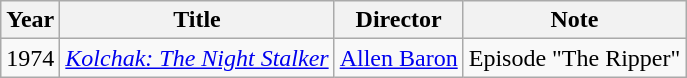<table class="wikitable">
<tr>
<th>Year</th>
<th>Title</th>
<th>Director</th>
<th>Note</th>
</tr>
<tr>
<td>1974</td>
<td><em><a href='#'>Kolchak: The Night Stalker</a></em></td>
<td><a href='#'>Allen Baron</a></td>
<td>Episode "The Ripper"</td>
</tr>
</table>
